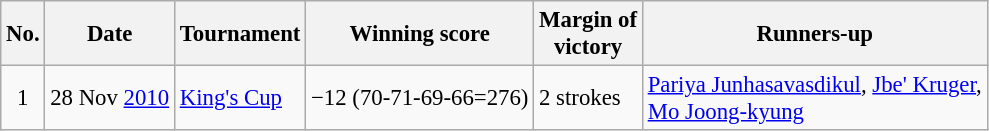<table class="wikitable" style="font-size:95%;">
<tr>
<th>No.</th>
<th>Date</th>
<th>Tournament</th>
<th>Winning score</th>
<th>Margin of<br>victory</th>
<th>Runners-up</th>
</tr>
<tr>
<td align=center>1</td>
<td align=right>28 Nov <a href='#'>2010</a></td>
<td><a href='#'>King's Cup</a></td>
<td>−12 (70-71-69-66=276)</td>
<td>2 strokes</td>
<td> <a href='#'>Pariya Junhasavasdikul</a>,  <a href='#'>Jbe' Kruger</a>,<br> <a href='#'>Mo Joong-kyung</a></td>
</tr>
</table>
